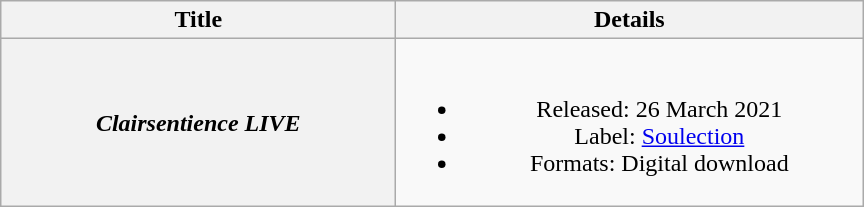<table class="wikitable plainrowheaders" style="text-align:center;">
<tr>
<th scope="col" style="width:16em;">Title</th>
<th scope="col" style="width:19em;">Details</th>
</tr>
<tr>
<th scope="row"><em>Clairsentience LIVE</em></th>
<td><br><ul><li>Released: 26 March 2021</li><li>Label: <a href='#'>Soulection</a></li><li>Formats: Digital download</li></ul></td>
</tr>
</table>
